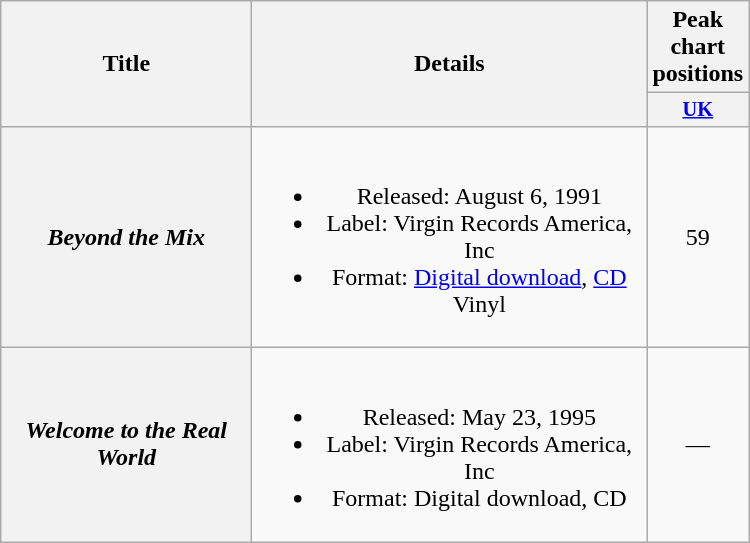<table class="wikitable plainrowheaders" style="text-align:center;">
<tr>
<th scope="col" rowspan="2" style="width:10em;">Title</th>
<th scope="col" rowspan="2" style="width:16em;">Details</th>
<th scope="col">Peak chart positions</th>
</tr>
<tr>
<th scope="col" style="width:3em;font-size:85%;"><a href='#'>UK</a></th>
</tr>
<tr>
<th scope="row"><em>Beyond the Mix</em></th>
<td><br><ul><li>Released: August 6, 1991</li><li>Label: Virgin Records America, Inc</li><li>Format: <a href='#'>Digital download</a>, <a href='#'>CD</a> Vinyl</li></ul></td>
<td>59<br></td>
</tr>
<tr>
<th scope="row"><em>Welcome to the Real World</em><br></th>
<td><br><ul><li>Released: May 23, 1995</li><li>Label: Virgin Records America, Inc</li><li>Format: Digital download, CD</li></ul></td>
<td>—</td>
</tr>
</table>
